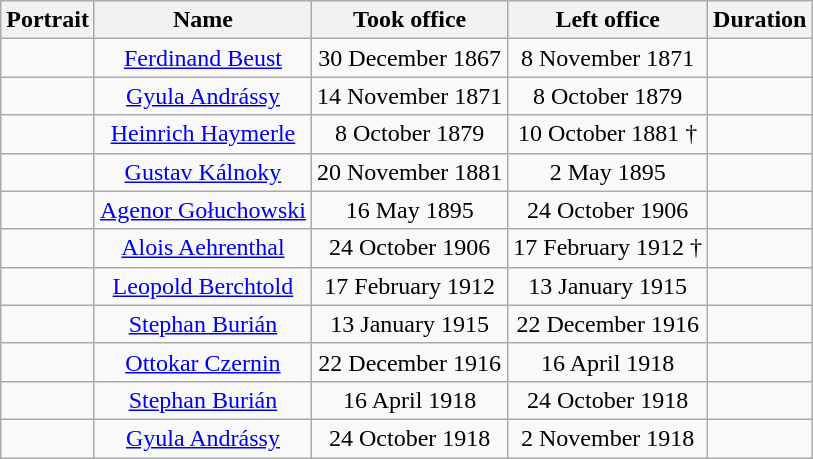<table class="wikitable" style="text-align:center">
<tr>
<th>Portrait</th>
<th>Name<br></th>
<th>Took office</th>
<th>Left office</th>
<th>Duration</th>
</tr>
<tr>
<td></td>
<td><a href='#'>Ferdinand Beust</a><br></td>
<td>30 December 1867</td>
<td>8 November 1871</td>
<td></td>
</tr>
<tr>
<td></td>
<td><a href='#'>Gyula Andrássy</a><br></td>
<td>14 November 1871</td>
<td>8 October 1879</td>
<td></td>
</tr>
<tr>
<td></td>
<td><a href='#'>Heinrich Haymerle</a><br></td>
<td>8 October 1879</td>
<td>10 October 1881 †</td>
<td></td>
</tr>
<tr>
<td></td>
<td><a href='#'>Gustav Kálnoky</a><br></td>
<td>20 November 1881</td>
<td>2 May 1895</td>
<td></td>
</tr>
<tr>
<td></td>
<td><a href='#'>Agenor Gołuchowski</a><br></td>
<td>16 May 1895</td>
<td>24 October 1906</td>
<td></td>
</tr>
<tr>
<td></td>
<td><a href='#'>Alois Aehrenthal</a><br></td>
<td>24 October 1906</td>
<td>17 February 1912 †</td>
<td></td>
</tr>
<tr>
<td></td>
<td><a href='#'>Leopold Berchtold</a><br></td>
<td>17 February 1912</td>
<td>13 January 1915</td>
<td></td>
</tr>
<tr>
<td></td>
<td><a href='#'>Stephan Burián</a><br></td>
<td>13 January 1915</td>
<td>22 December 1916</td>
<td></td>
</tr>
<tr>
<td></td>
<td><a href='#'>Ottokar Czernin</a><br></td>
<td>22 December 1916</td>
<td>16 April 1918</td>
<td></td>
</tr>
<tr>
<td></td>
<td><a href='#'>Stephan Burián</a><br></td>
<td>16 April 1918</td>
<td>24 October 1918</td>
<td></td>
</tr>
<tr>
<td></td>
<td><a href='#'>Gyula Andrássy</a><br></td>
<td>24 October 1918</td>
<td>2 November 1918</td>
<td></td>
</tr>
</table>
